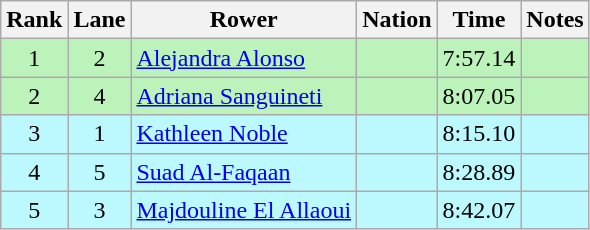<table class="wikitable sortable" style="text-align:center">
<tr>
<th>Rank</th>
<th>Lane</th>
<th>Rower</th>
<th>Nation</th>
<th>Time</th>
<th>Notes</th>
</tr>
<tr bgcolor="bbf3bb">
<td>1</td>
<td>2</td>
<td align=left><a href='#'>Alejandra Alonso</a></td>
<td align=left></td>
<td>7:57.14</td>
<td></td>
</tr>
<tr bgcolor="bbf3bb">
<td>2</td>
<td>4</td>
<td align=left><a href='#'>Adriana Sanguineti</a></td>
<td align=left></td>
<td>8:07.05</td>
<td></td>
</tr>
<tr bgcolor="bbf9ff">
<td>3</td>
<td>1</td>
<td align=left><a href='#'>Kathleen Noble</a></td>
<td align=left></td>
<td>8:15.10</td>
<td></td>
</tr>
<tr bgcolor="bbf9ff">
<td>4</td>
<td>5</td>
<td align=left><a href='#'>Suad Al-Faqaan</a></td>
<td align=left></td>
<td>8:28.89</td>
<td></td>
</tr>
<tr bgcolor="bbf9ff">
<td>5</td>
<td>3</td>
<td align=left><a href='#'>Majdouline El Allaoui</a></td>
<td align=left></td>
<td>8:42.07</td>
<td></td>
</tr>
</table>
